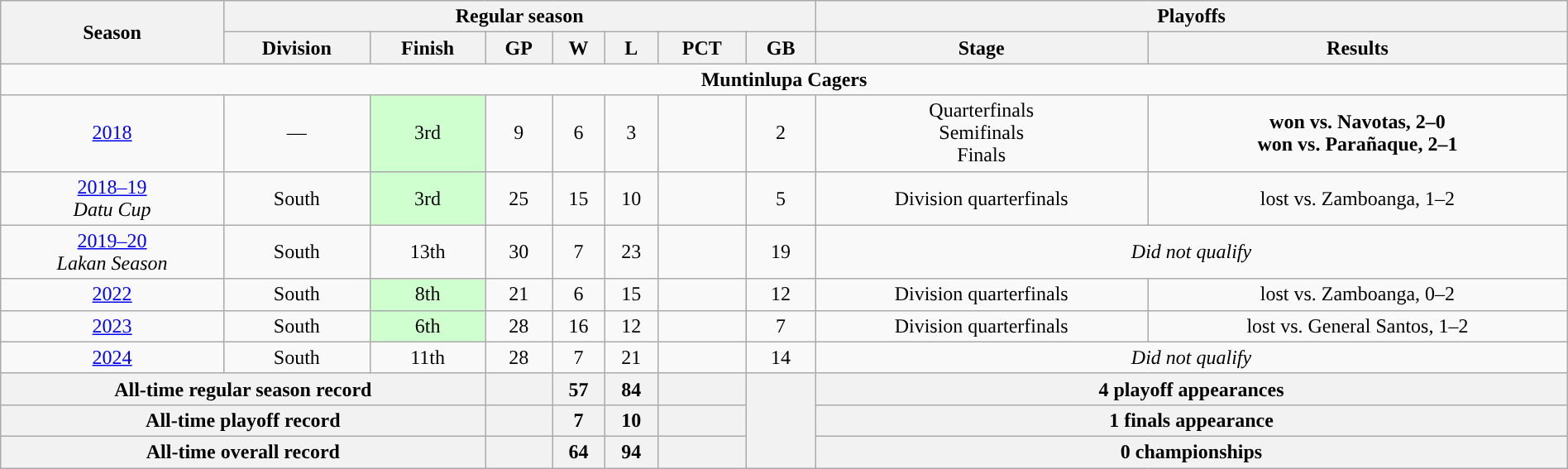<table class=wikitable style="width:100%; text-align:center">
<tr>
<th rowspan="2">Season</th>
<th colspan="7">Regular season</th>
<th colspan="2">Playoffs</th>
</tr>
<tr>
<th>Division</th>
<th>Finish</th>
<th>GP</th>
<th>W</th>
<th>L</th>
<th>PCT</th>
<th>GB</th>
<th>Stage</th>
<th>Results</th>
</tr>
<tr>
<td colspan=10><span><strong>Muntinlupa Cagers</strong></span></td>
</tr>
<tr>
<td><a href='#'>2018</a> <br> </td>
<td>—</td>
<td bgcolor="#CFFFCF">3rd</td>
<td>9</td>
<td>6</td>
<td>3</td>
<td></td>
<td>2</td>
<td>Quarterfinals<br>Semifinals<br>Finals</td>
<td><strong>won vs. Navotas, 2–0</strong><br><strong>won vs. Parañaque, 2–1</strong><br></td>
</tr>
<tr>
<td><a href='#'>2018–19</a> <br> <em>Datu Cup</em></td>
<td>South</td>
<td bgcolor="#CFFFCF">3rd</td>
<td>25</td>
<td>15</td>
<td>10</td>
<td></td>
<td>5</td>
<td>Division quarterfinals</td>
<td>lost vs. Zamboanga, 1–2</td>
</tr>
<tr>
<td><a href='#'>2019–20</a> <br> <em>Lakan Season</em></td>
<td>South</td>
<td>13th</td>
<td>30</td>
<td>7</td>
<td>23</td>
<td></td>
<td>19</td>
<td colspan="2"><em>Did not qualify</em></td>
</tr>
<tr>
<td><a href='#'>2022</a></td>
<td>South</td>
<td bgcolor="#CFFFCF">8th</td>
<td>21</td>
<td>6</td>
<td>15</td>
<td></td>
<td>12</td>
<td>Division quarterfinals</td>
<td>lost vs. Zamboanga, 0–2</td>
</tr>
<tr>
<td><a href='#'>2023</a></td>
<td>South</td>
<td bgcolor="#CFFFCF">6th</td>
<td>28</td>
<td>16</td>
<td>12</td>
<td></td>
<td>7</td>
<td>Division quarterfinals</td>
<td>lost vs. General Santos, 1–2</td>
</tr>
<tr>
<td><a href='#'>2024</a></td>
<td>South</td>
<td>11th</td>
<td>28</td>
<td>7</td>
<td>21</td>
<td></td>
<td>14</td>
<td colspan="2"><em>Did not qualify</em></td>
</tr>
<tr>
<th colspan="3">All-time regular season record</th>
<th></th>
<th>57</th>
<th>84</th>
<th></th>
<th rowspan="3"></th>
<th colspan="2">4 playoff appearances</th>
</tr>
<tr>
<th colspan="3">All-time playoff record</th>
<th></th>
<th>7</th>
<th>10</th>
<th></th>
<th colspan="2">1 finals appearance</th>
</tr>
<tr>
<th colspan="3">All-time overall record</th>
<th></th>
<th>64</th>
<th>94</th>
<th></th>
<th colspan="2">0 championships</th>
</tr>
</table>
